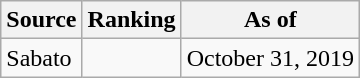<table class="wikitable" style="text-align:center">
<tr>
<th>Source</th>
<th>Ranking</th>
<th>As of</th>
</tr>
<tr>
<td align=left>Sabato</td>
<td></td>
<td>October 31, 2019</td>
</tr>
</table>
